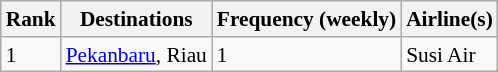<table class="wikitable sortable" style="font-size:89%;" cellpadding=4>
<tr bgcolor="#DDDDDD">
<th>Rank</th>
<th>Destinations</th>
<th>Frequency (weekly)</th>
<th>Airline(s)</th>
</tr>
<tr>
<td>1</td>
<td><a href='#'>Pekanbaru</a>, Riau</td>
<td>1</td>
<td>Susi Air</td>
</tr>
</table>
